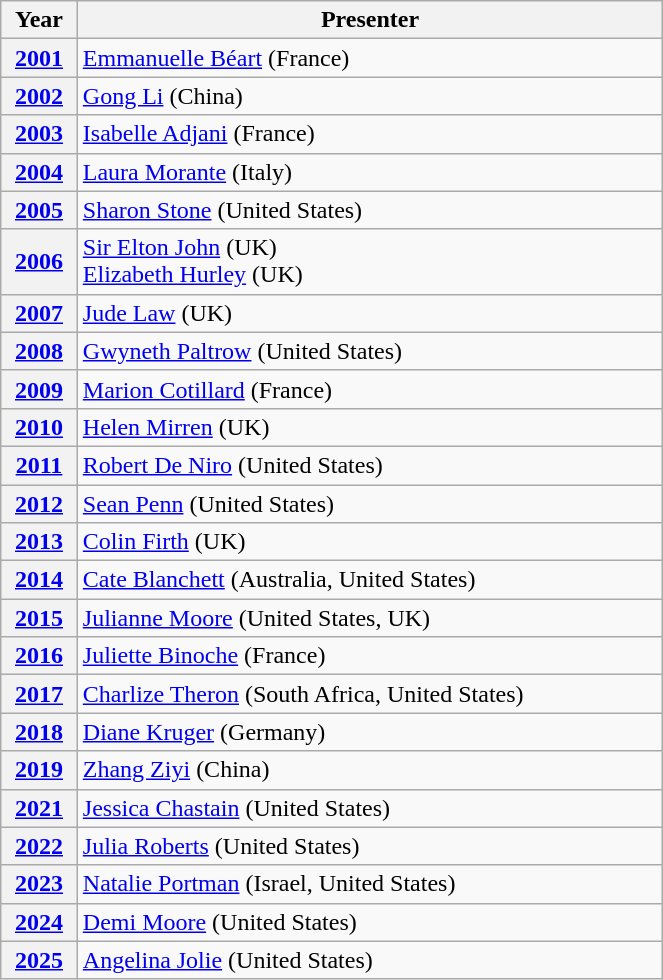<table class="wikitable" style="width:35%">
<tr>
<th>Year</th>
<th>Presenter</th>
</tr>
<tr>
<th><a href='#'>2001</a></th>
<td><a href='#'>Emmanuelle Béart</a> (France)</td>
</tr>
<tr>
<th><a href='#'>2002</a></th>
<td><a href='#'>Gong Li</a> (China)</td>
</tr>
<tr>
<th><a href='#'>2003</a></th>
<td><a href='#'>Isabelle Adjani</a> (France)</td>
</tr>
<tr>
<th><a href='#'>2004</a></th>
<td><a href='#'>Laura Morante</a> (Italy)</td>
</tr>
<tr>
<th><a href='#'>2005</a></th>
<td><a href='#'>Sharon Stone</a> (United States)</td>
</tr>
<tr>
<th><a href='#'>2006</a></th>
<td><a href='#'>Sir Elton John</a> (UK) <br><a href='#'>Elizabeth Hurley</a> (UK)</td>
</tr>
<tr>
<th><a href='#'>2007</a></th>
<td><a href='#'>Jude Law</a> (UK)</td>
</tr>
<tr>
<th><a href='#'>2008</a></th>
<td><a href='#'>Gwyneth Paltrow</a> (United States)</td>
</tr>
<tr>
<th><a href='#'>2009</a></th>
<td><a href='#'>Marion Cotillard</a> (France)</td>
</tr>
<tr>
<th><a href='#'>2010</a></th>
<td><a href='#'>Helen Mirren</a> (UK)</td>
</tr>
<tr>
<th><a href='#'>2011</a></th>
<td><a href='#'>Robert De Niro</a> (United States)</td>
</tr>
<tr>
<th><a href='#'>2012</a></th>
<td><a href='#'>Sean Penn</a> (United States)</td>
</tr>
<tr>
<th><a href='#'>2013</a></th>
<td><a href='#'>Colin Firth</a> (UK)</td>
</tr>
<tr>
<th><a href='#'>2014</a></th>
<td><a href='#'>Cate Blanchett</a> (Australia, United States)</td>
</tr>
<tr>
<th><a href='#'>2015</a></th>
<td><a href='#'>Julianne Moore</a> (United States, UK)</td>
</tr>
<tr>
<th><a href='#'>2016</a></th>
<td><a href='#'>Juliette Binoche</a> (France)</td>
</tr>
<tr>
<th><a href='#'>2017</a></th>
<td><a href='#'>Charlize Theron</a> (South Africa, United States)</td>
</tr>
<tr>
<th><a href='#'>2018</a></th>
<td><a href='#'>Diane Kruger</a> (Germany)</td>
</tr>
<tr>
<th><a href='#'>2019</a></th>
<td><a href='#'>Zhang Ziyi</a> (China)</td>
</tr>
<tr>
<th><a href='#'>2021</a></th>
<td><a href='#'>Jessica Chastain</a> (United States)</td>
</tr>
<tr>
<th><a href='#'>2022</a></th>
<td><a href='#'>Julia Roberts</a> (United States)</td>
</tr>
<tr>
<th><a href='#'>2023</a></th>
<td><a href='#'>Natalie Portman</a> (Israel, United States)</td>
</tr>
<tr>
<th><a href='#'>2024</a></th>
<td><a href='#'>Demi Moore</a> (United States)</td>
</tr>
<tr>
<th><a href='#'>2025</a></th>
<td><a href='#'>Angelina Jolie</a> (United States)</td>
</tr>
</table>
